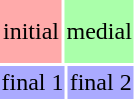<table>
<tr align=center>
<td style="background:#faa; height:40px;">initial</td>
<td style="background:#afa;" colspan="2">medial</td>
</tr>
<tr style="text-align:center; background:#aaf;">
<td colspan="2" style="height:20px;">final 1</td>
<td>final 2</td>
</tr>
</table>
